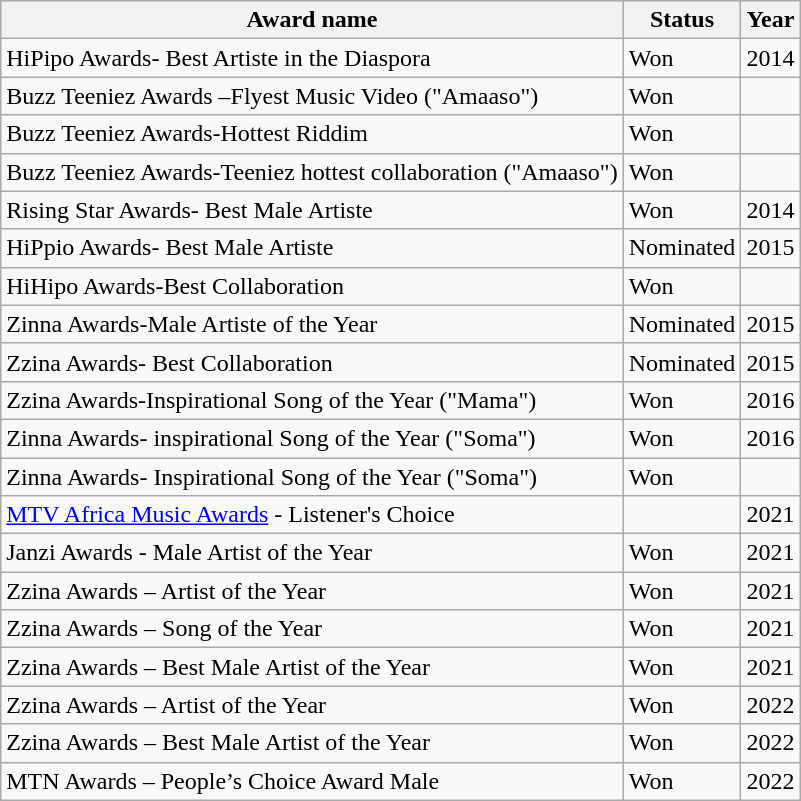<table class="wikitable">
<tr>
<th>Award name</th>
<th>Status</th>
<th>Year</th>
</tr>
<tr>
<td>HiPipo Awards- Best Artiste in the Diaspora</td>
<td>Won</td>
<td>2014</td>
</tr>
<tr>
<td>Buzz Teeniez Awards –Flyest Music Video ("Amaaso")</td>
<td>Won</td>
<td></td>
</tr>
<tr>
<td>Buzz Teeniez Awards-Hottest Riddim</td>
<td>Won</td>
<td></td>
</tr>
<tr>
<td>Buzz Teeniez Awards-Teeniez hottest collaboration ("Amaaso")</td>
<td>Won</td>
<td></td>
</tr>
<tr>
<td>Rising Star Awards- Best Male Artiste</td>
<td>Won</td>
<td>2014</td>
</tr>
<tr>
<td>HiPpio Awards- Best Male Artiste</td>
<td>Nominated</td>
<td>2015</td>
</tr>
<tr>
<td>HiHipo Awards-Best Collaboration</td>
<td>Won</td>
<td></td>
</tr>
<tr>
<td>Zinna Awards-Male Artiste of the Year</td>
<td>Nominated</td>
<td>2015</td>
</tr>
<tr>
<td>Zzina Awards- Best Collaboration</td>
<td>Nominated</td>
<td>2015</td>
</tr>
<tr>
<td>Zzina Awards-Inspirational Song of the Year ("Mama")</td>
<td>Won</td>
<td>2016</td>
</tr>
<tr>
<td>Zinna Awards- inspirational Song of the Year ("Soma")</td>
<td>Won</td>
<td>2016</td>
</tr>
<tr>
<td>Zinna Awards- Inspirational Song of the Year ("Soma")</td>
<td>Won</td>
<td></td>
</tr>
<tr>
<td><a href='#'>MTV Africa Music Awards</a> - Listener's Choice</td>
<td></td>
<td>2021</td>
</tr>
<tr>
<td>Janzi Awards - Male Artist of the Year</td>
<td>Won</td>
<td>2021</td>
</tr>
<tr>
<td>Zzina Awards – Artist of the Year</td>
<td>Won</td>
<td>2021</td>
</tr>
<tr>
<td>Zzina Awards – Song of the Year</td>
<td>Won</td>
<td>2021</td>
</tr>
<tr>
<td>Zzina Awards – Best Male Artist of the Year</td>
<td>Won</td>
<td>2021</td>
</tr>
<tr>
<td>Zzina Awards – Artist of the Year</td>
<td>Won</td>
<td>2022</td>
</tr>
<tr>
<td>Zzina Awards – Best Male Artist of the Year</td>
<td>Won</td>
<td>2022</td>
</tr>
<tr>
<td>MTN Awards – People’s Choice Award Male</td>
<td>Won</td>
<td>2022</td>
</tr>
</table>
